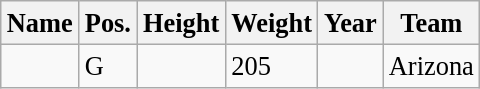<table class="wikitable sortable" style="font-size:110%;" border="1">
<tr>
<th>Name</th>
<th>Pos.</th>
<th>Height</th>
<th>Weight</th>
<th>Year</th>
<th>Team</th>
</tr>
<tr>
<td></td>
<td>G</td>
<td></td>
<td>205</td>
<td></td>
<td>Arizona</td>
</tr>
</table>
